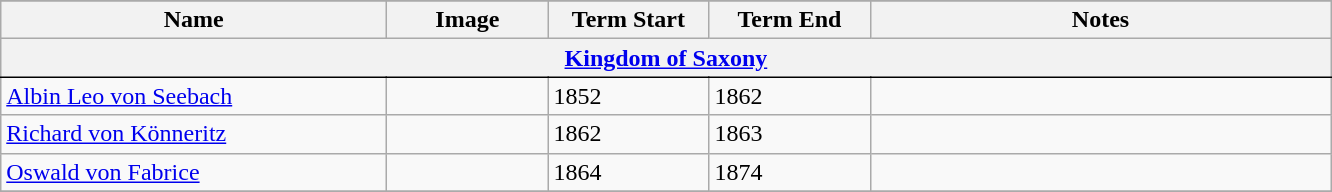<table class="wikitable">
<tr>
</tr>
<tr class="hintergrundfarbe5">
<th width="250">Name</th>
<th width="100">Image</th>
<th width="100">Term Start</th>
<th width="100">Term End</th>
<th width="300">Notes</th>
</tr>
<tr>
<th colspan="5" style="border-bottom: 1pt black solid; border-top: 1pt black solid;"> <a href='#'>Kingdom of Saxony</a></th>
</tr>
<tr>
<td><a href='#'>Albin Leo von Seebach</a></td>
<td></td>
<td>1852</td>
<td>1862</td>
<td></td>
</tr>
<tr>
<td><a href='#'>Richard von Könneritz</a></td>
<td></td>
<td>1862</td>
<td>1863</td>
<td></td>
</tr>
<tr>
<td><a href='#'>Oswald von Fabrice</a></td>
<td></td>
<td>1864</td>
<td>1874</td>
<td></td>
</tr>
<tr>
</tr>
</table>
